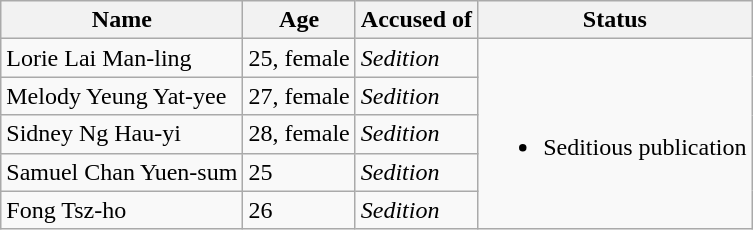<table class="wikitable">
<tr>
<th>Name</th>
<th>Age</th>
<th>Accused of</th>
<th>Status</th>
</tr>
<tr>
<td>Lorie Lai Man-ling</td>
<td>25, female</td>
<td><em>Sedition</em></td>
<td rowspan="5"><br><ul><li>Seditious publication</li></ul></td>
</tr>
<tr>
<td>Melody Yeung Yat-yee</td>
<td>27, female</td>
<td><em>Sedition</em></td>
</tr>
<tr>
<td>Sidney Ng Hau-yi</td>
<td>28, female</td>
<td><em>Sedition</em></td>
</tr>
<tr>
<td>Samuel Chan Yuen-sum</td>
<td>25</td>
<td><em>Sedition</em></td>
</tr>
<tr>
<td>Fong Tsz-ho</td>
<td>26</td>
<td><em>Sedition</em></td>
</tr>
</table>
